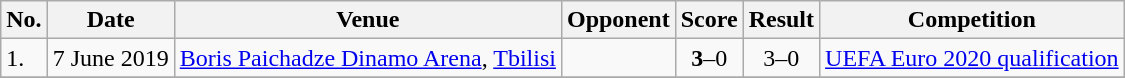<table class="wikitable">
<tr>
<th>No.</th>
<th>Date</th>
<th>Venue</th>
<th>Opponent</th>
<th>Score</th>
<th>Result</th>
<th>Competition</th>
</tr>
<tr>
<td>1.</td>
<td>7 June 2019</td>
<td><a href='#'>Boris Paichadze Dinamo Arena</a>, <a href='#'>Tbilisi</a></td>
<td></td>
<td align=center><strong>3</strong>–0</td>
<td align=center>3–0</td>
<td><a href='#'>UEFA Euro 2020 qualification</a></td>
</tr>
<tr>
</tr>
</table>
